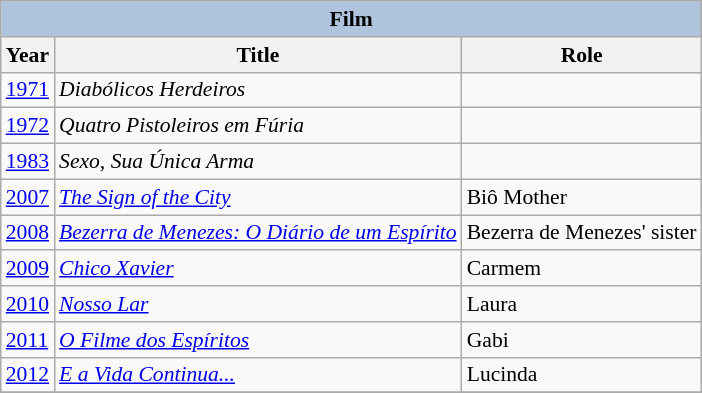<table class="wikitable" style="font-size: 90%;">
<tr>
<th colspan="4" style="background: LightSteelBlue;">Film</th>
</tr>
<tr>
<th>Year</th>
<th>Title</th>
<th>Role</th>
</tr>
<tr>
<td><a href='#'>1971</a></td>
<td><em>Diabólicos Herdeiros</em></td>
<td></td>
</tr>
<tr>
<td><a href='#'>1972</a></td>
<td><em>Quatro Pistoleiros em Fúria</em></td>
<td></td>
</tr>
<tr>
<td><a href='#'>1983</a></td>
<td><em>Sexo, Sua Única Arma</em></td>
<td></td>
</tr>
<tr>
<td><a href='#'>2007</a></td>
<td><em><a href='#'>The Sign of the City</a></em></td>
<td>Biô Mother</td>
</tr>
<tr>
<td><a href='#'>2008</a></td>
<td><em><a href='#'>Bezerra de Menezes: O Diário de um Espírito</a></em></td>
<td>Bezerra de Menezes' sister</td>
</tr>
<tr>
<td><a href='#'>2009</a></td>
<td><em><a href='#'>Chico Xavier</a></em></td>
<td>Carmem</td>
</tr>
<tr>
<td><a href='#'>2010</a></td>
<td><em><a href='#'>Nosso Lar</a></em></td>
<td>Laura</td>
</tr>
<tr>
<td><a href='#'>2011</a></td>
<td><em><a href='#'>O Filme dos Espíritos</a></em></td>
<td>Gabi</td>
</tr>
<tr>
<td><a href='#'>2012</a></td>
<td><em><a href='#'>E a Vida Continua...</a></em></td>
<td>Lucinda</td>
</tr>
<tr>
</tr>
</table>
